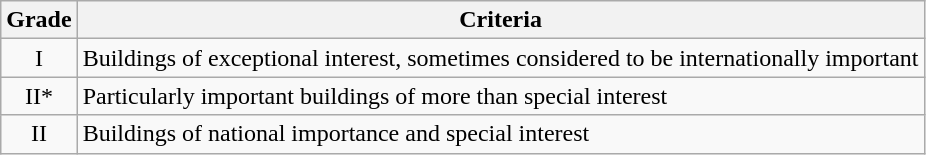<table class="wikitable">
<tr>
<th>Grade</th>
<th>Criteria</th>
</tr>
<tr>
<td align="center" >I</td>
<td>Buildings of exceptional interest, sometimes considered to be internationally important</td>
</tr>
<tr>
<td align="center" >II*</td>
<td>Particularly important buildings of more than special interest</td>
</tr>
<tr>
<td align="center" >II</td>
<td>Buildings of national importance and special interest</td>
</tr>
</table>
